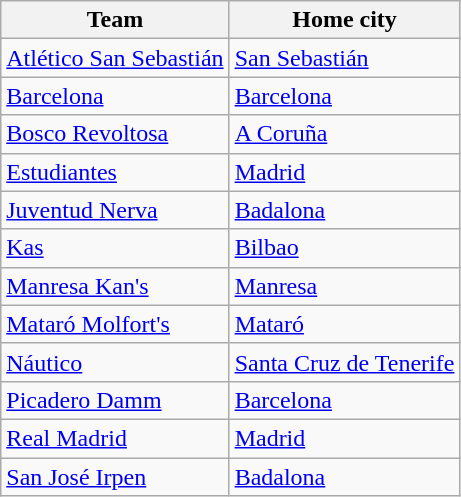<table class="wikitable sortable">
<tr>
<th>Team</th>
<th>Home city</th>
</tr>
<tr>
<td><a href='#'>Atlético San Sebastián</a></td>
<td><a href='#'>San Sebastián</a></td>
</tr>
<tr>
<td><a href='#'>Barcelona</a></td>
<td><a href='#'>Barcelona</a></td>
</tr>
<tr>
<td><a href='#'>Bosco Revoltosa</a></td>
<td><a href='#'>A Coruña</a></td>
</tr>
<tr>
<td><a href='#'>Estudiantes</a></td>
<td><a href='#'>Madrid</a></td>
</tr>
<tr>
<td><a href='#'>Juventud Nerva</a></td>
<td><a href='#'>Badalona</a></td>
</tr>
<tr>
<td><a href='#'>Kas</a></td>
<td><a href='#'>Bilbao</a></td>
</tr>
<tr>
<td><a href='#'>Manresa Kan's</a></td>
<td><a href='#'>Manresa</a></td>
</tr>
<tr>
<td><a href='#'>Mataró Molfort's</a></td>
<td><a href='#'>Mataró</a></td>
</tr>
<tr>
<td><a href='#'>Náutico</a></td>
<td><a href='#'>Santa Cruz de Tenerife</a></td>
</tr>
<tr>
<td><a href='#'>Picadero Damm</a></td>
<td><a href='#'>Barcelona</a></td>
</tr>
<tr>
<td><a href='#'>Real Madrid</a></td>
<td><a href='#'>Madrid</a></td>
</tr>
<tr>
<td><a href='#'>San José Irpen</a></td>
<td><a href='#'>Badalona</a></td>
</tr>
</table>
